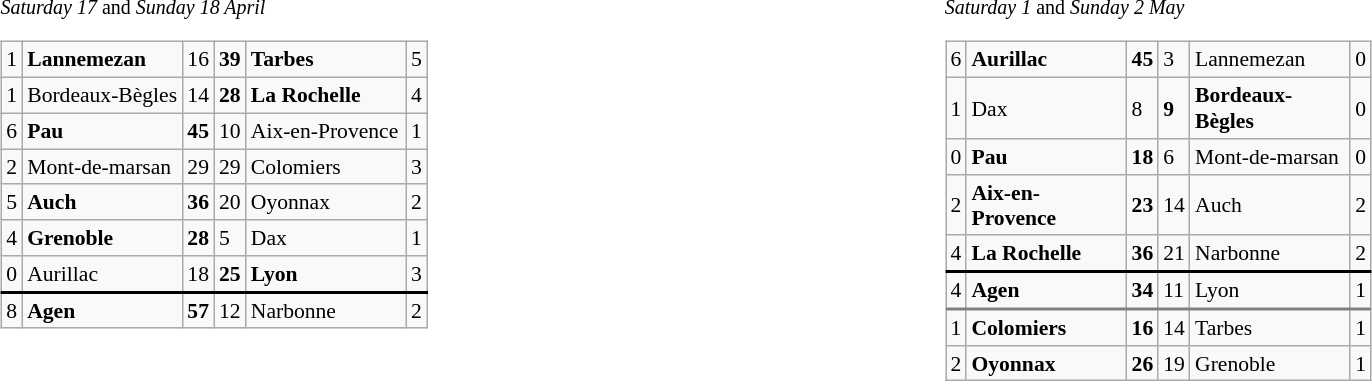<table width="100%" align="center" border="0" cellpadding="0" cellspacing="5">
<tr valign="top" align="left">
<td width="50%"><br><small><em>Saturday 17</em> and <em>Sunday 18 April</em></small><table class="wikitable gauche" cellpadding="0" cellspacing="0" style="font-size:90%;">
<tr>
<td>1</td>
<td width="100px"><strong>Lannemezan</strong></td>
<td>16</td>
<td><strong>39</strong></td>
<td width="100px"><strong>Tarbes</strong></td>
<td>5</td>
</tr>
<tr>
<td>1</td>
<td>Bordeaux-Bègles</td>
<td>14</td>
<td><strong>28</strong></td>
<td><strong>La Rochelle</strong></td>
<td>4</td>
</tr>
<tr>
<td>6</td>
<td><strong>Pau</strong></td>
<td><strong>45</strong></td>
<td>10</td>
<td>Aix-en-Provence</td>
<td>1</td>
</tr>
<tr>
<td>2</td>
<td>Mont-de-marsan</td>
<td>29</td>
<td>29</td>
<td>Colomiers</td>
<td>3</td>
</tr>
<tr>
<td>5</td>
<td><strong>Auch</strong></td>
<td><strong>36</strong></td>
<td>20</td>
<td>Oyonnax</td>
<td>2</td>
</tr>
<tr>
<td>4</td>
<td><strong>Grenoble</strong></td>
<td><strong>28</strong></td>
<td>5</td>
<td>Dax</td>
<td>1</td>
</tr>
<tr style="border-bottom:2px solid black;">
<td>0</td>
<td>Aurillac</td>
<td>18</td>
<td><strong>25</strong></td>
<td><strong>Lyon</strong></td>
<td>3</td>
</tr>
<tr>
<td>8</td>
<td><strong>Agen</strong></td>
<td><strong>57</strong></td>
<td>12</td>
<td>Narbonne</td>
<td>2</td>
</tr>
</table>
</td>
<td width="50%"><br><small><em>Saturday 1</em> and <em>Sunday 2 May</em></small><table class="wikitable gauche" cellpadding="0" cellspacing="0" style="font-size:90%;">
<tr>
<td>6</td>
<td width="100px"><strong>Aurillac</strong></td>
<td><strong>45</strong></td>
<td>3</td>
<td width="100px">Lannemezan</td>
<td>0</td>
</tr>
<tr>
<td>1</td>
<td>Dax</td>
<td>8</td>
<td><strong>9</strong></td>
<td><strong>Bordeaux-Bègles</strong></td>
<td>0</td>
</tr>
<tr>
<td>0</td>
<td><strong>Pau</strong></td>
<td><strong>18</strong></td>
<td>6</td>
<td>Mont-de-marsan</td>
<td>0</td>
</tr>
<tr>
<td>2</td>
<td><strong>Aix-en-Provence</strong></td>
<td><strong>23</strong></td>
<td>14</td>
<td>Auch</td>
<td>2</td>
</tr>
<tr style="border-bottom:2px solid black;">
<td>4</td>
<td><strong>La Rochelle</strong></td>
<td><strong>36</strong></td>
<td>21</td>
<td>Narbonne</td>
<td>2</td>
</tr>
<tr style="border-bottom:2px solid grey;">
<td>4</td>
<td><strong>Agen</strong></td>
<td><strong>34</strong></td>
<td>11</td>
<td>Lyon</td>
<td>1</td>
</tr>
<tr>
<td>1</td>
<td><strong>Colomiers</strong></td>
<td><strong>16</strong></td>
<td>14</td>
<td>Tarbes</td>
<td>1</td>
</tr>
<tr>
<td>2</td>
<td><strong>Oyonnax</strong></td>
<td><strong>26</strong></td>
<td>19</td>
<td>Grenoble</td>
<td>1</td>
</tr>
</table>
</td>
</tr>
</table>
